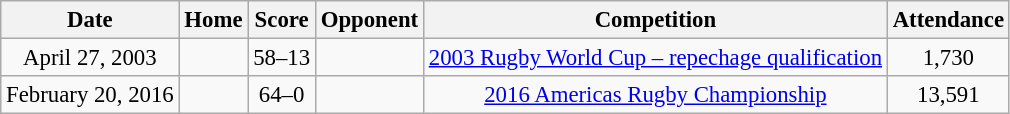<table class="wikitable" style="font-size: 95%;text-align: center;">
<tr>
<th>Date</th>
<th>Home</th>
<th>Score</th>
<th>Opponent</th>
<th>Competition</th>
<th>Attendance</th>
</tr>
<tr>
<td>April 27, 2003</td>
<td><strong></strong></td>
<td>58–13</td>
<td></td>
<td><a href='#'>2003 Rugby World Cup – repechage qualification</a></td>
<td>1,730</td>
</tr>
<tr>
<td>February 20, 2016</td>
<td><strong></strong></td>
<td>64–0</td>
<td></td>
<td><a href='#'>2016 Americas Rugby Championship</a></td>
<td>13,591</td>
</tr>
</table>
